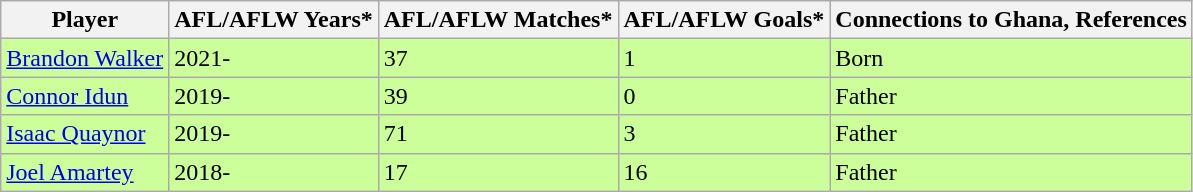<table class="wikitable sortable">
<tr>
<th>Player</th>
<th>AFL/AFLW Years*</th>
<th>AFL/AFLW Matches*</th>
<th>AFL/AFLW Goals*</th>
<th>Connections to Ghana, References</th>
</tr>
<tr bgcolor=#CCFF99>
<td><a href='#'>Brandon Walker</a></td>
<td>2021-</td>
<td>37</td>
<td>1</td>
<td>Born</td>
</tr>
<tr bgcolor=#CCFF99>
<td><a href='#'>Connor Idun</a></td>
<td>2019-</td>
<td>39</td>
<td>0</td>
<td>Father</td>
</tr>
<tr bgcolor=#CCFF99>
<td><a href='#'>Isaac Quaynor</a></td>
<td>2019-</td>
<td>71</td>
<td>3</td>
<td>Father</td>
</tr>
<tr bgcolor=#CCFF99>
<td><a href='#'>Joel Amartey</a></td>
<td>2018-</td>
<td>17</td>
<td>16</td>
<td>Father</td>
</tr>
</table>
